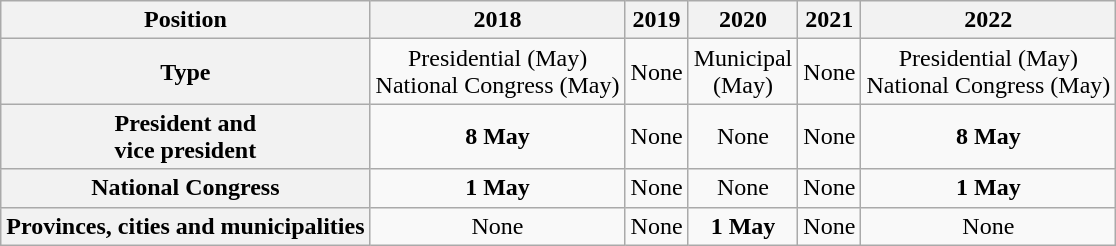<table class=wikitable style="text-align:center;">
<tr>
<th>Position</th>
<th>2018</th>
<th>2019</th>
<th>2020</th>
<th>2021</th>
<th>2022</th>
</tr>
<tr>
<th>Type</th>
<td>Presidential (May)<br>National Congress (May)</td>
<td>None</td>
<td>Municipal<br>(May)</td>
<td>None</td>
<td>Presidential (May)<br>National Congress (May)<br></td>
</tr>
<tr>
<th>President and<br>vice president</th>
<td><strong>8 May</strong></td>
<td>None</td>
<td>None</td>
<td>None</td>
<td><strong>8 May</strong></td>
</tr>
<tr>
<th>National Congress</th>
<td><strong>1 May</strong></td>
<td>None</td>
<td>None</td>
<td>None</td>
<td><strong>1 May</strong></td>
</tr>
<tr>
<th>Provinces, cities and municipalities</th>
<td>None</td>
<td>None</td>
<td><strong>1 May</strong></td>
<td>None</td>
<td>None</td>
</tr>
</table>
